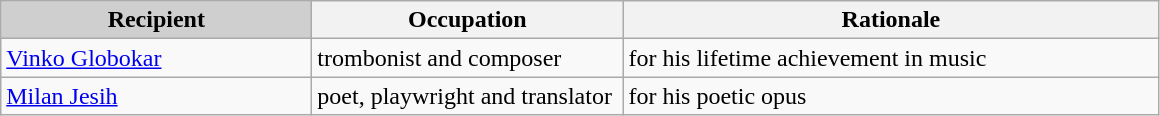<table class="wikitable">
<tr>
<th style="background-color:#cfcfcf;"  align="center">Recipient</th>
<th>Occupation</th>
<th>Rationale</th>
</tr>
<tr>
<td><a href='#'>Vinko Globokar</a></td>
<td>trombonist and composer</td>
<td>for his lifetime achievement in music</td>
</tr>
<tr>
<td style="width: 200px;"><a href='#'>Milan Jesih</a></td>
<td style="width: 200px;">poet, playwright and translator</td>
<td style="width: 350px;">for his poetic opus</td>
</tr>
</table>
